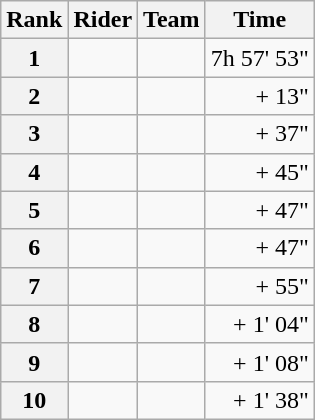<table class="wikitable" margin-bottom:0;">
<tr>
<th scope="col">Rank</th>
<th scope="col">Rider</th>
<th scope="col">Team</th>
<th scope="col">Time</th>
</tr>
<tr>
<th scope="row">1</th>
<td> </td>
<td></td>
<td align="right">7h 57' 53"</td>
</tr>
<tr>
<th scope="row">2</th>
<td></td>
<td></td>
<td align="right">+ 13"</td>
</tr>
<tr>
<th scope="row">3</th>
<td></td>
<td></td>
<td align="right">+ 37"</td>
</tr>
<tr>
<th scope="row">4</th>
<td></td>
<td></td>
<td align="right">+ 45"</td>
</tr>
<tr>
<th scope="row">5</th>
<td></td>
<td></td>
<td align="right">+ 47"</td>
</tr>
<tr>
<th scope="row">6</th>
<td></td>
<td></td>
<td align="right">+ 47"</td>
</tr>
<tr>
<th scope="row">7</th>
<td></td>
<td></td>
<td align="right">+ 55"</td>
</tr>
<tr>
<th scope="row">8</th>
<td></td>
<td></td>
<td align="right">+ 1' 04"</td>
</tr>
<tr>
<th scope="row">9</th>
<td></td>
<td></td>
<td align="right">+ 1' 08"</td>
</tr>
<tr>
<th scope="row">10</th>
<td></td>
<td></td>
<td align="right">+ 1' 38"</td>
</tr>
</table>
